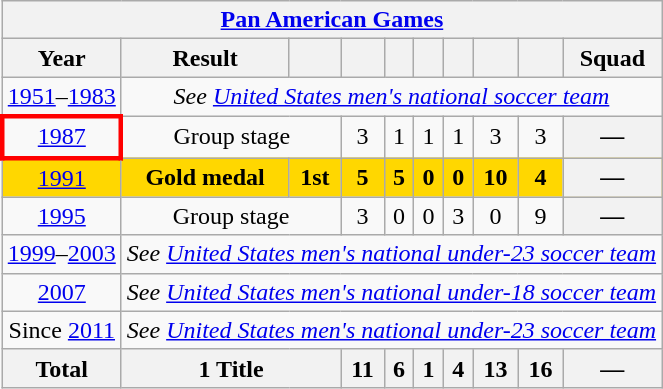<table class="wikitable" style="text-align: center;font-size:100%;">
<tr>
<th colspan="10"><a href='#'>Pan American Games</a></th>
</tr>
<tr>
<th>Year</th>
<th>Result</th>
<th></th>
<th></th>
<th></th>
<th></th>
<th></th>
<th></th>
<th></th>
<th>Squad</th>
</tr>
<tr>
<td><a href='#'>1951</a>–<a href='#'>1983</a></td>
<td colspan=9><em>See <a href='#'>United States men's national soccer team</a></em></td>
</tr>
<tr>
<td style="border: 3px solid red"> <a href='#'>1987</a></td>
<td colspan=2>Group stage</td>
<td>3</td>
<td>1</td>
<td>1</td>
<td>1</td>
<td>3</td>
<td>3</td>
<th colspan=2>—</th>
</tr>
<tr bgcolor=gold>
<td> <a href='#'>1991</a></td>
<td><strong>Gold medal</strong></td>
<td><strong>1st</strong></td>
<td><strong>5</strong></td>
<td><strong>5</strong></td>
<td><strong>0</strong></td>
<td><strong>0</strong></td>
<td><strong>10</strong></td>
<td><strong>4</strong></td>
<th>—</th>
</tr>
<tr>
<td> <a href='#'>1995</a></td>
<td colspan=2>Group stage</td>
<td>3</td>
<td>0</td>
<td>0</td>
<td>3</td>
<td>0</td>
<td>9</td>
<th>—</th>
</tr>
<tr>
<td><a href='#'>1999</a>–<a href='#'>2003</a></td>
<td colspan=9><em>See <a href='#'>United States men's national under-23 soccer team</a></em></td>
</tr>
<tr>
<td><a href='#'>2007</a></td>
<td colspan=9><em>See <a href='#'>United States men's national under-18 soccer team</a></em></td>
</tr>
<tr>
<td>Since <a href='#'>2011</a></td>
<td colspan=9><em>See <a href='#'>United States men's national under-23 soccer team</a></em></td>
</tr>
<tr>
<th>Total</th>
<th colspan=2>1 Title</th>
<th>11</th>
<th>6</th>
<th>1</th>
<th>4</th>
<th>13</th>
<th>16</th>
<th colspan=2>—</th>
</tr>
</table>
